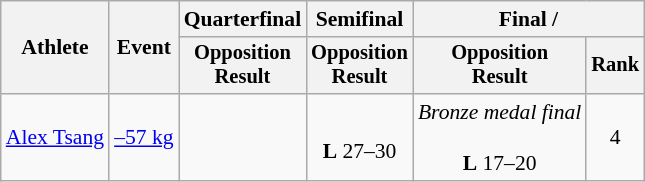<table class=wikitable style=font-size:90%;text-align:center>
<tr>
<th rowspan=2>Athlete</th>
<th rowspan=2>Event</th>
<th>Quarterfinal</th>
<th>Semifinal</th>
<th colspan=2>Final / </th>
</tr>
<tr style=font-size:95%>
<th>Opposition<br>Result</th>
<th>Opposition<br>Result</th>
<th>Opposition<br>Result</th>
<th>Rank</th>
</tr>
<tr>
<td align=left><a href='#'>Alex Tsang</a></td>
<td align=left><a href='#'>–57 kg</a></td>
<td></td>
<td><br><strong>L</strong> 27–30</td>
<td><em>Bronze medal final</em><br><br><strong>L</strong> 17–20</td>
<td>4</td>
</tr>
</table>
